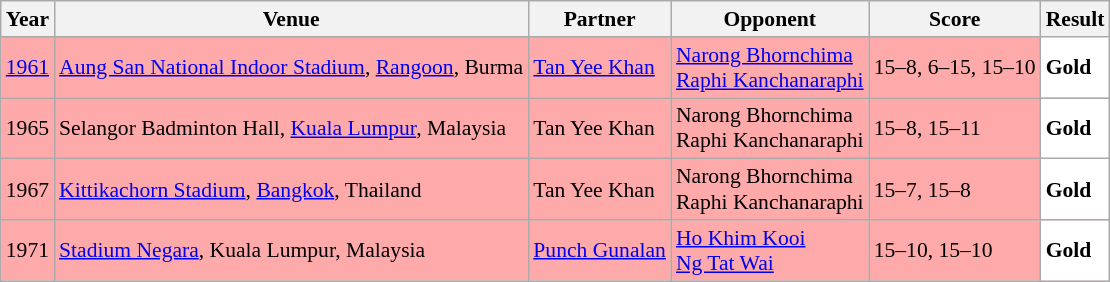<table class="sortable wikitable" style="font-size: 90%;">
<tr>
<th>Year</th>
<th>Venue</th>
<th>Partner</th>
<th>Opponent</th>
<th>Score</th>
<th>Result</th>
</tr>
<tr style="background:#FFAAAA">
<td align="center"><a href='#'>1961</a></td>
<td align="left"><a href='#'>Aung San National Indoor Stadium</a>, <a href='#'>Rangoon</a>, Burma</td>
<td align="left"> <a href='#'>Tan Yee Khan</a></td>
<td align="left"> <a href='#'>Narong Bhornchima</a><br> <a href='#'>Raphi Kanchanaraphi</a></td>
<td align="left">15–8, 6–15, 15–10</td>
<td style="text-align:left; background:white"> <strong>Gold</strong></td>
</tr>
<tr style="background:#FFAAAA">
<td align="center">1965</td>
<td align="left">Selangor Badminton Hall, <a href='#'>Kuala Lumpur</a>, Malaysia</td>
<td align="left"> Tan Yee Khan</td>
<td align="left"> Narong Bhornchima<br> Raphi Kanchanaraphi</td>
<td align="left">15–8, 15–11</td>
<td style="text-align:left; background:white"> <strong>Gold</strong></td>
</tr>
<tr style="background:#FFAAAA">
<td align="center">1967</td>
<td align="left"><a href='#'>Kittikachorn Stadium</a>, <a href='#'>Bangkok</a>, Thailand</td>
<td align="left"> Tan Yee Khan</td>
<td align="left"> Narong Bhornchima<br> Raphi Kanchanaraphi</td>
<td align="left">15–7, 15–8</td>
<td style="text-align:left; background:white"> <strong>Gold</strong></td>
</tr>
<tr style="background:#FFAAAA">
<td align="center">1971</td>
<td align="left"><a href='#'>Stadium Negara</a>, Kuala Lumpur, Malaysia</td>
<td align="left"> <a href='#'>Punch Gunalan</a></td>
<td align="left"> <a href='#'>Ho Khim Kooi</a><br> <a href='#'>Ng Tat Wai</a></td>
<td align="left">15–10, 15–10</td>
<td style="text-align:left; background:white"> <strong>Gold</strong></td>
</tr>
</table>
